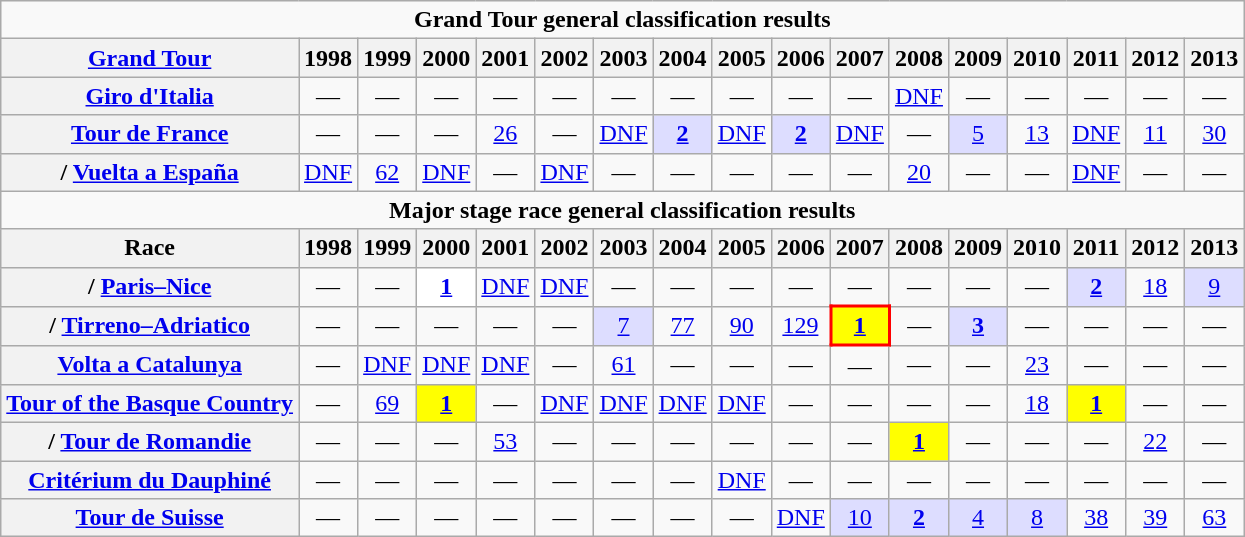<table class="wikitable plainrowheaders">
<tr>
<td colspan=17 align="center"><strong>Grand Tour general classification results</strong></td>
</tr>
<tr>
<th scope="col"><a href='#'>Grand Tour</a></th>
<th scope="col">1998</th>
<th scope="col">1999</th>
<th scope="col">2000</th>
<th scope="col">2001</th>
<th scope="col">2002</th>
<th scope="col">2003</th>
<th scope="col">2004</th>
<th scope="col">2005</th>
<th scope="col">2006</th>
<th scope="col">2007</th>
<th scope="col">2008</th>
<th scope="col">2009</th>
<th scope="col">2010</th>
<th scope="col">2011</th>
<th scope="col">2012</th>
<th scope="col">2013</th>
</tr>
<tr style="text-align:center;">
<th scope="row"> <a href='#'>Giro d'Italia</a></th>
<td>—</td>
<td>—</td>
<td>—</td>
<td>—</td>
<td>—</td>
<td>—</td>
<td>—</td>
<td>—</td>
<td>—</td>
<td>—</td>
<td><a href='#'>DNF</a></td>
<td>—</td>
<td>—</td>
<td>—</td>
<td>—</td>
<td>—</td>
</tr>
<tr style="text-align:center;">
<th scope="row"> <a href='#'>Tour de France</a></th>
<td>—</td>
<td>—</td>
<td>—</td>
<td><a href='#'>26</a></td>
<td>—</td>
<td><a href='#'>DNF</a></td>
<td style="background:#ddf;"><a href='#'><strong>2</strong></a></td>
<td><a href='#'>DNF</a></td>
<td style="background:#ddf;"><a href='#'><strong>2</strong></a></td>
<td><a href='#'>DNF</a></td>
<td>—</td>
<td style="background:#ddf;"><a href='#'>5</a></td>
<td><a href='#'>13</a></td>
<td><a href='#'>DNF</a></td>
<td><a href='#'>11</a></td>
<td><a href='#'>30</a></td>
</tr>
<tr style="text-align:center;">
<th scope="row">/ <a href='#'>Vuelta a España</a></th>
<td><a href='#'>DNF</a></td>
<td><a href='#'>62</a></td>
<td><a href='#'>DNF</a></td>
<td>—</td>
<td><a href='#'>DNF</a></td>
<td>—</td>
<td>—</td>
<td>—</td>
<td>—</td>
<td>—</td>
<td><a href='#'>20</a></td>
<td>—</td>
<td>—</td>
<td><a href='#'>DNF</a></td>
<td>—</td>
<td>—</td>
</tr>
<tr>
<td colspan=17 align="center"><strong>Major stage race general classification results</strong></td>
</tr>
<tr>
<th>Race</th>
<th scope="col">1998</th>
<th scope="col">1999</th>
<th scope="col">2000</th>
<th scope="col">2001</th>
<th scope="col">2002</th>
<th scope="col">2003</th>
<th scope="col">2004</th>
<th scope="col">2005</th>
<th scope="col">2006</th>
<th scope="col">2007</th>
<th scope="col">2008</th>
<th scope="col">2009</th>
<th scope="col">2010</th>
<th scope="col">2011</th>
<th scope="col">2012</th>
<th scope="col">2013</th>
</tr>
<tr style="text-align:center;">
<th scope="row">/ <a href='#'>Paris–Nice</a></th>
<td>—</td>
<td>—</td>
<td style="background:white;"><a href='#'><strong>1</strong></a></td>
<td><a href='#'>DNF</a></td>
<td><a href='#'>DNF</a></td>
<td>—</td>
<td>—</td>
<td>—</td>
<td>—</td>
<td>—</td>
<td>—</td>
<td>—</td>
<td>—</td>
<td style="background:#ddf;"><a href='#'><strong>2</strong></a></td>
<td><a href='#'>18</a></td>
<td style="background:#ddf;"><a href='#'>9</a></td>
</tr>
<tr style="text-align:center;">
<th scope="row">/ <a href='#'>Tirreno–Adriatico</a></th>
<td>—</td>
<td>—</td>
<td>—</td>
<td>—</td>
<td>—</td>
<td style="background:#ddf;"><a href='#'>7</a></td>
<td><a href='#'>77</a></td>
<td><a href='#'>90</a></td>
<td><a href='#'>129</a></td>
<td style="background:yellow; border:2px solid red;"><a href='#'><strong>1</strong></a></td>
<td>—</td>
<td style="background:#ddf;"><a href='#'><strong>3</strong></a></td>
<td>—</td>
<td>—</td>
<td>—</td>
<td>—</td>
</tr>
<tr style="text-align:center;">
<th scope="row"> <a href='#'>Volta a Catalunya</a></th>
<td>—</td>
<td><a href='#'>DNF</a></td>
<td><a href='#'>DNF</a></td>
<td><a href='#'>DNF</a></td>
<td>—</td>
<td><a href='#'>61</a></td>
<td>—</td>
<td>—</td>
<td>—</td>
<td>—</td>
<td>—</td>
<td>—</td>
<td><a href='#'>23</a></td>
<td>—</td>
<td>—</td>
<td>—</td>
</tr>
<tr style="text-align:center;">
<th scope="row"> <a href='#'>Tour of the Basque Country</a></th>
<td>—</td>
<td><a href='#'>69</a></td>
<td style="background:yellow;"><a href='#'><strong>1</strong></a></td>
<td>—</td>
<td><a href='#'>DNF</a></td>
<td><a href='#'>DNF</a></td>
<td><a href='#'>DNF</a></td>
<td><a href='#'>DNF</a></td>
<td>—</td>
<td>—</td>
<td>—</td>
<td>—</td>
<td><a href='#'>18</a></td>
<td style="background:yellow;"><a href='#'><strong>1</strong></a></td>
<td>—</td>
<td>—</td>
</tr>
<tr style="text-align:center;">
<th scope="row">/ <a href='#'>Tour de Romandie</a></th>
<td>—</td>
<td>—</td>
<td>—</td>
<td><a href='#'>53</a></td>
<td>—</td>
<td>—</td>
<td>—</td>
<td>—</td>
<td>—</td>
<td>—</td>
<td style="background:yellow;"><a href='#'><strong>1</strong></a></td>
<td>—</td>
<td>—</td>
<td>—</td>
<td><a href='#'>22</a></td>
<td>—</td>
</tr>
<tr style="text-align:center;">
<th scope="row"> <a href='#'>Critérium du Dauphiné</a></th>
<td>—</td>
<td>—</td>
<td>—</td>
<td>—</td>
<td>—</td>
<td>—</td>
<td>—</td>
<td><a href='#'>DNF</a></td>
<td>—</td>
<td>—</td>
<td>—</td>
<td>—</td>
<td>—</td>
<td>—</td>
<td>—</td>
<td>—</td>
</tr>
<tr style="text-align:center;">
<th scope="row"> <a href='#'>Tour de Suisse</a></th>
<td>—</td>
<td>—</td>
<td>—</td>
<td>—</td>
<td>—</td>
<td>—</td>
<td>—</td>
<td>—</td>
<td><a href='#'>DNF</a></td>
<td style="background:#ddf;"><a href='#'>10</a></td>
<td style="background:#ddf;"><a href='#'><strong>2</strong></a></td>
<td style="background:#ddf;"><a href='#'>4</a></td>
<td style="background:#ddf;"><a href='#'>8</a></td>
<td><a href='#'>38</a></td>
<td><a href='#'>39</a></td>
<td><a href='#'>63</a></td>
</tr>
</table>
